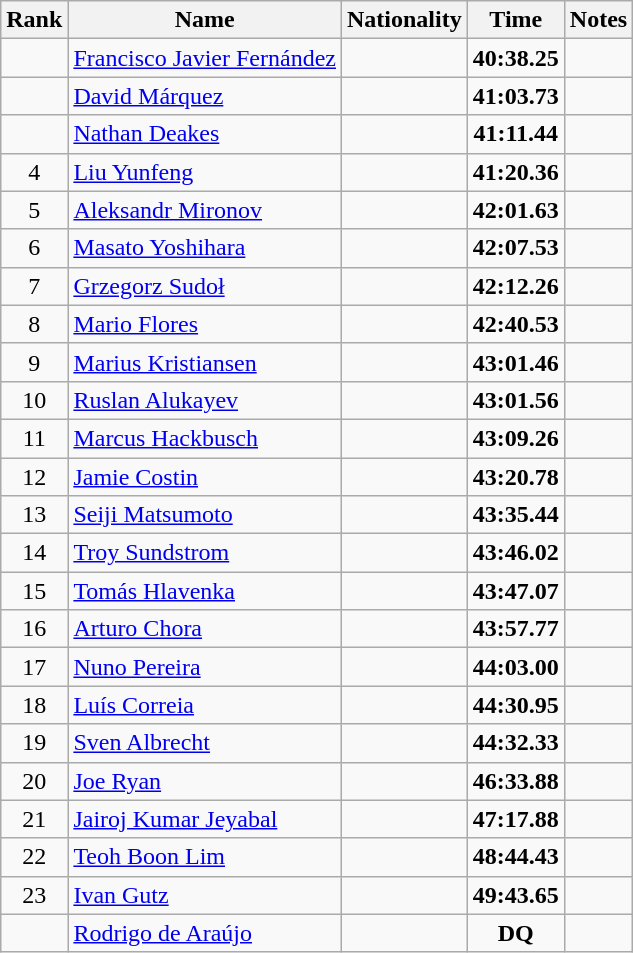<table class="wikitable sortable" style="text-align:center">
<tr>
<th>Rank</th>
<th>Name</th>
<th>Nationality</th>
<th>Time</th>
<th>Notes</th>
</tr>
<tr>
<td></td>
<td align=left><a href='#'>Francisco Javier Fernández</a></td>
<td align=left></td>
<td><strong>40:38.25</strong></td>
<td></td>
</tr>
<tr>
<td></td>
<td align=left><a href='#'>David Márquez</a></td>
<td align=left></td>
<td><strong>41:03.73</strong></td>
<td></td>
</tr>
<tr>
<td></td>
<td align=left><a href='#'>Nathan Deakes</a></td>
<td align=left></td>
<td><strong>41:11.44</strong></td>
<td></td>
</tr>
<tr>
<td>4</td>
<td align=left><a href='#'>Liu Yunfeng</a></td>
<td align=left></td>
<td><strong>41:20.36</strong></td>
<td></td>
</tr>
<tr>
<td>5</td>
<td align=left><a href='#'>Aleksandr Mironov</a></td>
<td align=left></td>
<td><strong>42:01.63</strong></td>
<td></td>
</tr>
<tr>
<td>6</td>
<td align=left><a href='#'>Masato Yoshihara</a></td>
<td align=left></td>
<td><strong>42:07.53</strong></td>
<td></td>
</tr>
<tr>
<td>7</td>
<td align=left><a href='#'>Grzegorz Sudoł</a></td>
<td align=left></td>
<td><strong>42:12.26</strong></td>
<td></td>
</tr>
<tr>
<td>8</td>
<td align=left><a href='#'>Mario Flores</a></td>
<td align=left></td>
<td><strong>42:40.53</strong></td>
<td></td>
</tr>
<tr>
<td>9</td>
<td align=left><a href='#'>Marius Kristiansen</a></td>
<td align=left></td>
<td><strong>43:01.46</strong></td>
<td></td>
</tr>
<tr>
<td>10</td>
<td align=left><a href='#'>Ruslan Alukayev</a></td>
<td align=left></td>
<td><strong>43:01.56</strong></td>
<td></td>
</tr>
<tr>
<td>11</td>
<td align=left><a href='#'>Marcus Hackbusch</a></td>
<td align=left></td>
<td><strong>43:09.26</strong></td>
<td></td>
</tr>
<tr>
<td>12</td>
<td align=left><a href='#'>Jamie Costin</a></td>
<td align=left></td>
<td><strong>43:20.78</strong></td>
<td></td>
</tr>
<tr>
<td>13</td>
<td align=left><a href='#'>Seiji Matsumoto</a></td>
<td align=left></td>
<td><strong>43:35.44</strong></td>
<td></td>
</tr>
<tr>
<td>14</td>
<td align=left><a href='#'>Troy Sundstrom</a></td>
<td align=left></td>
<td><strong>43:46.02</strong></td>
<td></td>
</tr>
<tr>
<td>15</td>
<td align=left><a href='#'>Tomás Hlavenka</a></td>
<td align=left></td>
<td><strong>43:47.07</strong></td>
<td></td>
</tr>
<tr>
<td>16</td>
<td align=left><a href='#'>Arturo Chora</a></td>
<td align=left></td>
<td><strong>43:57.77</strong></td>
<td></td>
</tr>
<tr>
<td>17</td>
<td align=left><a href='#'>Nuno Pereira</a></td>
<td align=left></td>
<td><strong>44:03.00</strong></td>
<td></td>
</tr>
<tr>
<td>18</td>
<td align=left><a href='#'>Luís Correia</a></td>
<td align=left></td>
<td><strong>44:30.95</strong></td>
<td></td>
</tr>
<tr>
<td>19</td>
<td align=left><a href='#'>Sven Albrecht</a></td>
<td align=left></td>
<td><strong>44:32.33</strong></td>
<td></td>
</tr>
<tr>
<td>20</td>
<td align=left><a href='#'>Joe Ryan</a></td>
<td align=left></td>
<td><strong>46:33.88</strong></td>
<td></td>
</tr>
<tr>
<td>21</td>
<td align=left><a href='#'>Jairoj Kumar Jeyabal</a></td>
<td align=left></td>
<td><strong>47:17.88</strong></td>
<td></td>
</tr>
<tr>
<td>22</td>
<td align=left><a href='#'>Teoh Boon Lim</a></td>
<td align=left></td>
<td><strong>48:44.43</strong></td>
<td></td>
</tr>
<tr>
<td>23</td>
<td align=left><a href='#'>Ivan Gutz</a></td>
<td align=left></td>
<td><strong>49:43.65</strong></td>
<td></td>
</tr>
<tr>
<td></td>
<td align=left><a href='#'>Rodrigo de Araújo</a></td>
<td align=left></td>
<td><strong>DQ</strong></td>
<td></td>
</tr>
</table>
